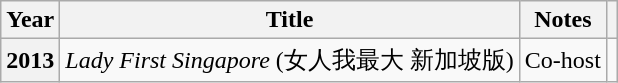<table class="wikitable sortable plainrowheaders">
<tr>
<th scope="col">Year</th>
<th scope="col">Title</th>
<th scope="col" class="unsortable">Notes</th>
<th scope="col" class="unsortable"></th>
</tr>
<tr>
<th scope="row">2013</th>
<td><em>Lady First Singapore</em> (女人我最大 新加坡版)</td>
<td>Co-host</td>
<td></td>
</tr>
</table>
